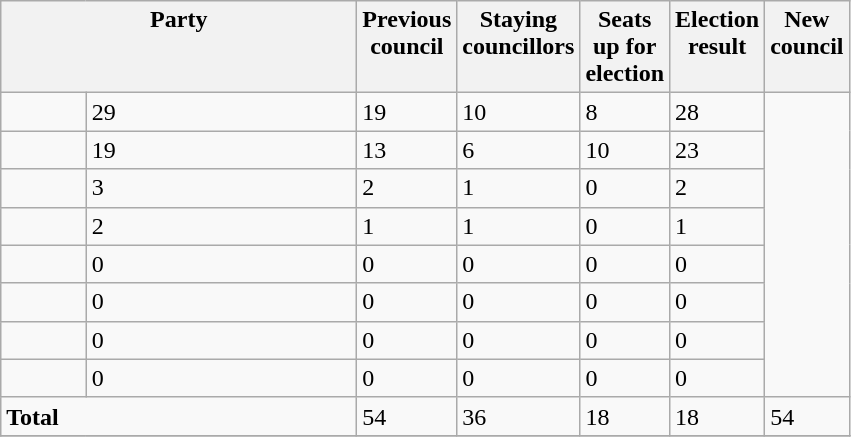<table class="wikitable">
<tr>
<th valign=top colspan="2" style="width: 230px">Party</th>
<th valign=top style="width: 30px">Previous council</th>
<th valign=top style="width: 30px">Staying councillors</th>
<th valign=top style="width: 30px">Seats up for election</th>
<th valign=top style="width: 30px">Election result</th>
<th valign=top style="width: 30px">New council</th>
</tr>
<tr>
<td></td>
<td>29</td>
<td>19</td>
<td>10</td>
<td>8</td>
<td>28</td>
</tr>
<tr>
<td></td>
<td>19</td>
<td>13</td>
<td>6</td>
<td>10</td>
<td>23</td>
</tr>
<tr>
<td></td>
<td>3</td>
<td>2</td>
<td>1</td>
<td>0</td>
<td>2</td>
</tr>
<tr>
<td></td>
<td>2</td>
<td>1</td>
<td>1</td>
<td>0</td>
<td>1</td>
</tr>
<tr>
<td></td>
<td>0</td>
<td>0</td>
<td>0</td>
<td>0</td>
<td>0</td>
</tr>
<tr>
<td></td>
<td>0</td>
<td>0</td>
<td>0</td>
<td>0</td>
<td>0</td>
</tr>
<tr>
<td></td>
<td>0</td>
<td>0</td>
<td>0</td>
<td>0</td>
<td>0</td>
</tr>
<tr>
<td></td>
<td>0</td>
<td>0</td>
<td>0</td>
<td>0</td>
<td>0</td>
</tr>
<tr>
<td colspan="2"><strong>Total</strong></td>
<td>54</td>
<td>36</td>
<td>18</td>
<td>18</td>
<td>54</td>
</tr>
<tr>
</tr>
</table>
